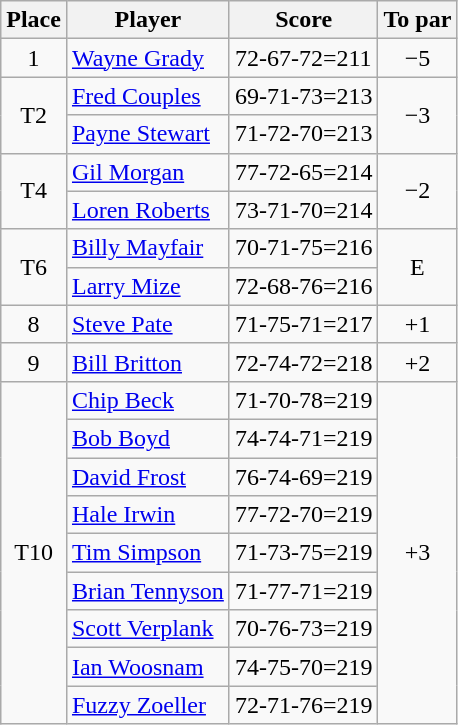<table class="wikitable">
<tr>
<th>Place</th>
<th>Player</th>
<th>Score</th>
<th>To par</th>
</tr>
<tr>
<td align=center>1</td>
<td> <a href='#'>Wayne Grady</a></td>
<td>72-67-72=211</td>
<td align=center>−5</td>
</tr>
<tr>
<td rowspan="2" align=center>T2</td>
<td> <a href='#'>Fred Couples</a></td>
<td align=center>69-71-73=213</td>
<td rowspan="2" align=center>−3</td>
</tr>
<tr>
<td> <a href='#'>Payne Stewart</a></td>
<td align=center>71-72-70=213</td>
</tr>
<tr>
<td rowspan="2" align=center>T4</td>
<td> <a href='#'>Gil Morgan</a></td>
<td align=center>77-72-65=214</td>
<td rowspan="2" align=center>−2</td>
</tr>
<tr>
<td> <a href='#'>Loren Roberts</a></td>
<td align=center>73-71-70=214</td>
</tr>
<tr>
<td rowspan="2" align=center>T6</td>
<td> <a href='#'>Billy Mayfair</a></td>
<td align=center>70-71-75=216</td>
<td rowspan="2" align=center>E</td>
</tr>
<tr>
<td> <a href='#'>Larry Mize</a></td>
<td align=center>72-68-76=216</td>
</tr>
<tr>
<td align=center>8</td>
<td> <a href='#'>Steve Pate</a></td>
<td>71-75-71=217</td>
<td align=center>+1</td>
</tr>
<tr>
<td align=center>9</td>
<td> <a href='#'>Bill Britton</a></td>
<td>72-74-72=218</td>
<td align=center>+2</td>
</tr>
<tr>
<td rowspan="9" align=center>T10</td>
<td> <a href='#'>Chip Beck</a></td>
<td align=center>71-70-78=219</td>
<td rowspan="9" align=center>+3</td>
</tr>
<tr>
<td> <a href='#'>Bob Boyd</a></td>
<td align=center>74-74-71=219</td>
</tr>
<tr>
<td> <a href='#'>David Frost</a></td>
<td align=center>76-74-69=219</td>
</tr>
<tr>
<td> <a href='#'>Hale Irwin</a></td>
<td align=center>77-72-70=219</td>
</tr>
<tr>
<td> <a href='#'>Tim Simpson</a></td>
<td align=center>71-73-75=219</td>
</tr>
<tr>
<td> <a href='#'>Brian Tennyson</a></td>
<td align=center>71-77-71=219</td>
</tr>
<tr>
<td> <a href='#'>Scott Verplank</a></td>
<td align=center>70-76-73=219</td>
</tr>
<tr>
<td> <a href='#'>Ian Woosnam</a></td>
<td align=center>74-75-70=219</td>
</tr>
<tr>
<td> <a href='#'>Fuzzy Zoeller</a></td>
<td align=center>72-71-76=219</td>
</tr>
</table>
